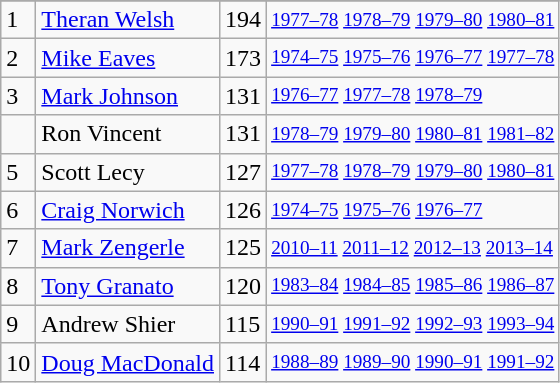<table class="wikitable">
<tr>
</tr>
<tr>
<td>1</td>
<td><a href='#'>Theran Welsh</a></td>
<td>194</td>
<td style="font-size:80%;"><a href='#'>1977–78</a> <a href='#'>1978–79</a> <a href='#'>1979–80</a> <a href='#'>1980–81</a></td>
</tr>
<tr>
<td>2</td>
<td><a href='#'>Mike Eaves</a></td>
<td>173</td>
<td style="font-size:80%;"><a href='#'>1974–75</a> <a href='#'>1975–76</a> <a href='#'>1976–77</a> <a href='#'>1977–78</a></td>
</tr>
<tr>
<td>3</td>
<td><a href='#'>Mark Johnson</a></td>
<td>131</td>
<td style="font-size:80%;"><a href='#'>1976–77</a>  <a href='#'>1977–78</a> <a href='#'>1978–79</a></td>
</tr>
<tr>
<td></td>
<td>Ron Vincent</td>
<td>131</td>
<td style="font-size:80%;"><a href='#'>1978–79</a> <a href='#'>1979–80</a> <a href='#'>1980–81</a> <a href='#'>1981–82</a></td>
</tr>
<tr>
<td>5</td>
<td>Scott Lecy</td>
<td>127</td>
<td style="font-size:80%;"><a href='#'>1977–78</a> <a href='#'>1978–79</a> <a href='#'>1979–80</a> <a href='#'>1980–81</a></td>
</tr>
<tr>
<td>6</td>
<td><a href='#'>Craig Norwich</a></td>
<td>126</td>
<td style="font-size:80%;"><a href='#'>1974–75</a> <a href='#'>1975–76</a> <a href='#'>1976–77</a></td>
</tr>
<tr>
<td>7</td>
<td><a href='#'>Mark Zengerle</a></td>
<td>125</td>
<td style="font-size:80%;"><a href='#'>2010–11</a> <a href='#'>2011–12</a> <a href='#'>2012–13</a> <a href='#'>2013–14</a></td>
</tr>
<tr>
<td>8</td>
<td><a href='#'>Tony Granato</a></td>
<td>120</td>
<td style="font-size:80%;"><a href='#'>1983–84</a> <a href='#'>1984–85</a> <a href='#'>1985–86</a> <a href='#'>1986–87</a></td>
</tr>
<tr>
<td>9</td>
<td>Andrew Shier</td>
<td>115</td>
<td style="font-size:80%;"><a href='#'>1990–91</a> <a href='#'>1991–92</a> <a href='#'>1992–93</a> <a href='#'>1993–94</a></td>
</tr>
<tr>
<td>10</td>
<td><a href='#'>Doug MacDonald</a></td>
<td>114</td>
<td style="font-size:80%;"><a href='#'>1988–89</a> <a href='#'>1989–90</a> <a href='#'>1990–91</a> <a href='#'>1991–92</a></td>
</tr>
</table>
